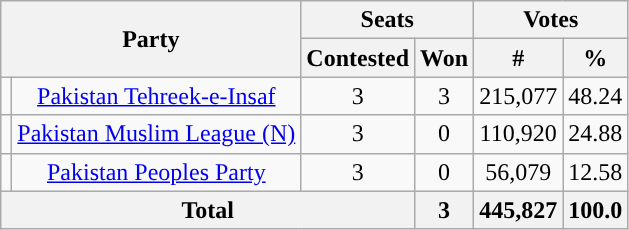<table class="wikitable" style="text-align: center">
<tr>
<th rowspan=2 colspan=2>Party</th>
<th colspan=2>Seats</th>
<th colspan=2>Votes</th>
</tr>
<tr>
<th>Contested</th>
<th>Won</th>
<th>#</th>
<th>%</th>
</tr>
<tr>
<td style="background:"></td>
<td><a href='#'>Pakistan Tehreek-e-Insaf</a></td>
<td>3</td>
<td>3</td>
<td>215,077</td>
<td>48.24</td>
</tr>
<tr>
<td style="background:"></td>
<td><a href='#'>Pakistan Muslim League (N)</a></td>
<td>3</td>
<td>0</td>
<td>110,920</td>
<td>24.88</td>
</tr>
<tr>
<td style="background:"></td>
<td><a href='#'>Pakistan Peoples Party</a></td>
<td>3</td>
<td>0</td>
<td>56,079</td>
<td>12.58</td>
</tr>
<tr>
<th colspan="3">Total</th>
<th>3</th>
<th>445,827</th>
<th>100.0</th>
</tr>
</table>
